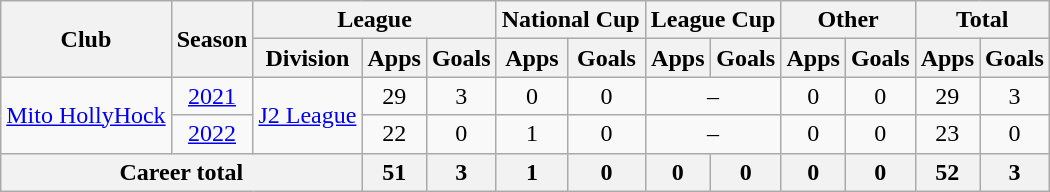<table class="wikitable" style="text-align: center">
<tr>
<th rowspan="2">Club</th>
<th rowspan="2">Season</th>
<th colspan="3">League</th>
<th colspan="2">National Cup</th>
<th colspan="2">League Cup</th>
<th colspan="2">Other</th>
<th colspan="2">Total</th>
</tr>
<tr>
<th>Division</th>
<th>Apps</th>
<th>Goals</th>
<th>Apps</th>
<th>Goals</th>
<th>Apps</th>
<th>Goals</th>
<th>Apps</th>
<th>Goals</th>
<th>Apps</th>
<th>Goals</th>
</tr>
<tr>
<td rowspan="2"><a href='#'>Mito HollyHock</a></td>
<td><a href='#'>2021</a></td>
<td rowspan="2"><a href='#'>J2 League</a></td>
<td>29</td>
<td>3</td>
<td>0</td>
<td>0</td>
<td colspan="2">–</td>
<td>0</td>
<td>0</td>
<td>29</td>
<td>3</td>
</tr>
<tr>
<td><a href='#'>2022</a></td>
<td>22</td>
<td>0</td>
<td>1</td>
<td>0</td>
<td colspan="2">–</td>
<td>0</td>
<td>0</td>
<td>23</td>
<td>0</td>
</tr>
<tr>
<th colspan="3">Career total</th>
<th>51</th>
<th>3</th>
<th>1</th>
<th>0</th>
<th>0</th>
<th>0</th>
<th>0</th>
<th>0</th>
<th>52</th>
<th>3</th>
</tr>
</table>
